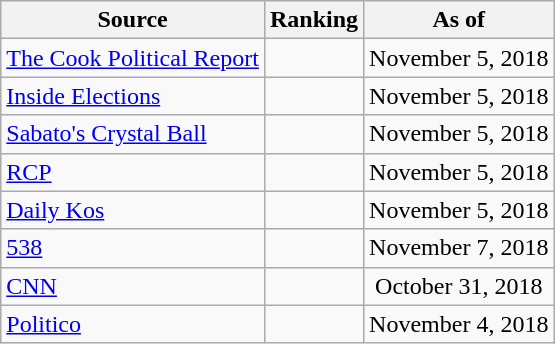<table class="wikitable" style="text-align:center">
<tr>
<th>Source</th>
<th>Ranking</th>
<th>As of</th>
</tr>
<tr>
<td align=left><a href='#'>The Cook Political Report</a></td>
<td></td>
<td>November 5, 2018</td>
</tr>
<tr>
<td align=left><a href='#'>Inside Elections</a></td>
<td></td>
<td>November 5, 2018</td>
</tr>
<tr>
<td align=left><a href='#'>Sabato's Crystal Ball</a></td>
<td></td>
<td>November 5, 2018</td>
</tr>
<tr>
<td align="left"><a href='#'>RCP</a></td>
<td></td>
<td>November 5, 2018</td>
</tr>
<tr>
<td align="left"><a href='#'>Daily Kos</a></td>
<td></td>
<td>November 5, 2018</td>
</tr>
<tr>
<td align="left"><a href='#'>538</a></td>
<td></td>
<td>November 7, 2018</td>
</tr>
<tr>
<td align="left"><a href='#'>CNN</a></td>
<td></td>
<td>October 31, 2018</td>
</tr>
<tr>
<td align="left"><a href='#'>Politico</a></td>
<td></td>
<td>November 4, 2018</td>
</tr>
</table>
